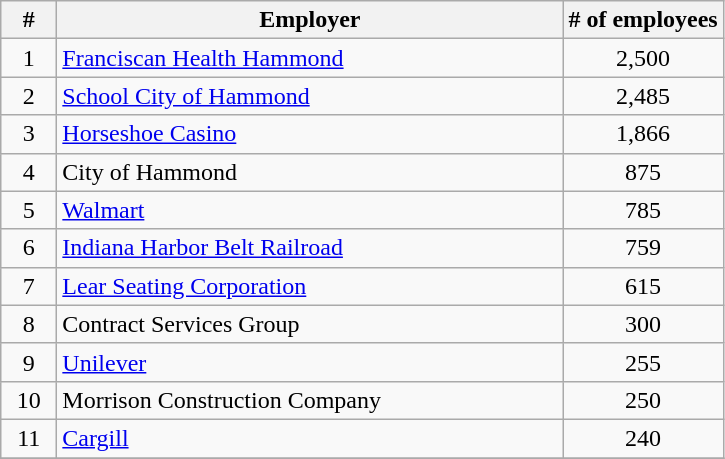<table class="wikitable">
<tr>
<th width="30">#</th>
<th width="330">Employer</th>
<th># of employees</th>
</tr>
<tr>
<td align="center">1</td>
<td><a href='#'>Franciscan Health Hammond</a></td>
<td align="center">2,500</td>
</tr>
<tr>
<td align="center">2</td>
<td><a href='#'>School City of Hammond</a></td>
<td align="center">2,485</td>
</tr>
<tr>
<td align="center">3</td>
<td><a href='#'>Horseshoe Casino</a></td>
<td align="center">1,866</td>
</tr>
<tr>
<td align="center">4</td>
<td>City of Hammond</td>
<td align="center">875</td>
</tr>
<tr>
<td align="center">5</td>
<td><a href='#'>Walmart</a></td>
<td align="center">785</td>
</tr>
<tr>
<td align="center">6</td>
<td><a href='#'>Indiana Harbor Belt Railroad</a></td>
<td align="center">759</td>
</tr>
<tr>
<td align="center">7</td>
<td><a href='#'>Lear Seating Corporation</a></td>
<td align="center">615</td>
</tr>
<tr>
<td align="center">8</td>
<td>Contract Services Group</td>
<td align="center">300</td>
</tr>
<tr>
<td align="center">9</td>
<td><a href='#'>Unilever</a></td>
<td align="center">255</td>
</tr>
<tr>
<td align="center">10</td>
<td>Morrison Construction Company</td>
<td align="center">250</td>
</tr>
<tr>
<td align="center">11</td>
<td><a href='#'>Cargill</a></td>
<td align="center">240</td>
</tr>
<tr>
</tr>
</table>
